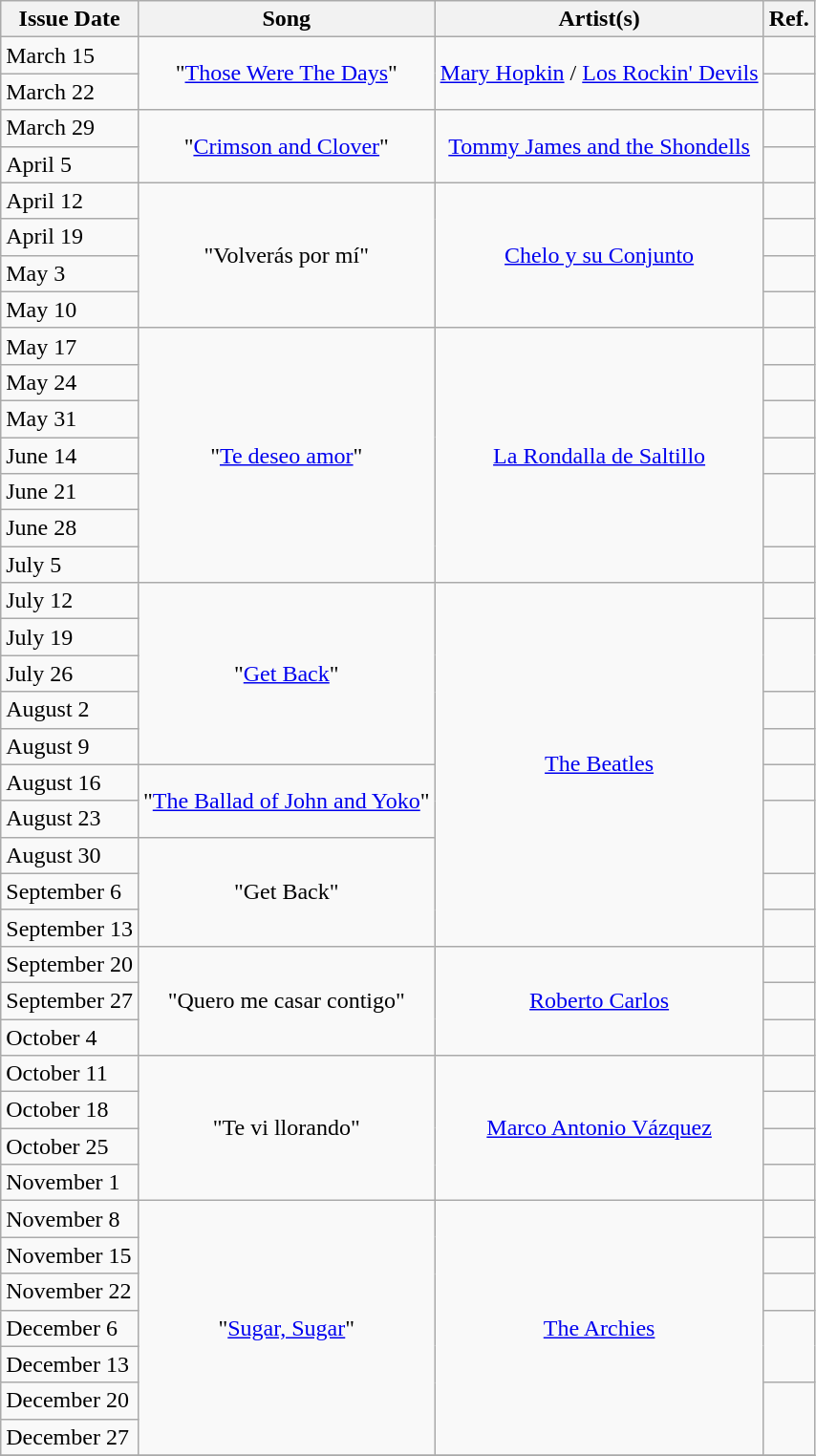<table class="wikitable">
<tr>
<th>Issue Date</th>
<th>Song</th>
<th>Artist(s)</th>
<th>Ref.</th>
</tr>
<tr>
<td>March 15</td>
<td align="center" rowspan="2">"<a href='#'>Those Were The Days</a>"</td>
<td align="center" rowspan="2"><a href='#'>Mary Hopkin</a> / <a href='#'>Los Rockin' Devils</a></td>
<td align="center" rowspan="1"></td>
</tr>
<tr>
<td>March 22</td>
<td align="center" rowspan="1"></td>
</tr>
<tr>
<td>March 29</td>
<td align="center" rowspan="2">"<a href='#'>Crimson and Clover</a>"</td>
<td align="center" rowspan="2"><a href='#'>Tommy James and the Shondells</a></td>
<td align="center" rowspan="1"></td>
</tr>
<tr>
<td>April 5</td>
<td align="center" rowspan="1"></td>
</tr>
<tr>
<td>April 12</td>
<td align="center" rowspan="4">"Volverás por mí"</td>
<td align="center" rowspan="4"><a href='#'>Chelo y su Conjunto</a></td>
<td align="center" rowspan="1"></td>
</tr>
<tr>
<td>April 19</td>
<td align="center" rowspan="1"></td>
</tr>
<tr>
<td>May 3</td>
<td align="center" rowspan="1"></td>
</tr>
<tr>
<td>May 10</td>
<td align="center" rowspan="1"></td>
</tr>
<tr>
<td>May 17</td>
<td align="center" rowspan="7">"<a href='#'>Te deseo amor</a>"</td>
<td align="center" rowspan="7"><a href='#'>La Rondalla de Saltillo</a></td>
<td align="center" rowspan="1"></td>
</tr>
<tr>
<td>May 24</td>
<td align="center" rowspan="1"></td>
</tr>
<tr>
<td>May 31</td>
<td align="center" rowspan="1"></td>
</tr>
<tr>
<td>June 14</td>
<td align="center" rowspan="1"></td>
</tr>
<tr>
<td>June 21</td>
<td align="center" rowspan="2"></td>
</tr>
<tr>
<td>June 28</td>
</tr>
<tr>
<td>July 5</td>
<td align="center" rowspan="1"></td>
</tr>
<tr>
<td>July 12</td>
<td align="center" rowspan="5">"<a href='#'>Get Back</a>"</td>
<td align="center" rowspan="10"><a href='#'>The Beatles</a></td>
<td align="center" rowspan="1"></td>
</tr>
<tr>
<td>July 19</td>
<td align="center" rowspan="2"></td>
</tr>
<tr>
<td>July 26</td>
</tr>
<tr>
<td>August 2</td>
<td align="center" rowspan="1"></td>
</tr>
<tr>
<td>August 9</td>
<td align="center" rowspan="1"></td>
</tr>
<tr>
<td>August 16</td>
<td align="center" rowspan="2">"<a href='#'>The Ballad of John and Yoko</a>"</td>
<td align="center" rowspan="1"></td>
</tr>
<tr>
<td>August 23</td>
<td align="center" rowspan="2"></td>
</tr>
<tr>
<td>August 30</td>
<td align="center" rowspan="3">"Get Back"</td>
</tr>
<tr>
<td>September 6</td>
<td align="center" rowspan="1"></td>
</tr>
<tr>
<td>September 13</td>
<td align="center" rowspan="1"></td>
</tr>
<tr>
<td>September 20</td>
<td align="center" rowspan="3">"Quero me casar contigo"</td>
<td align="center" rowspan="3"><a href='#'>Roberto Carlos</a></td>
<td align="center" rowspan="1"></td>
</tr>
<tr>
<td>September 27</td>
<td align="center" rowspan="1"></td>
</tr>
<tr>
<td>October 4</td>
<td align="center" rowspan="1"></td>
</tr>
<tr>
<td>October 11</td>
<td align="center" rowspan="4">"Te vi llorando"</td>
<td align="center" rowspan="4"><a href='#'>Marco Antonio Vázquez</a></td>
<td align="center" rowspan="1"></td>
</tr>
<tr>
<td>October 18</td>
<td align="center" rowspan="1"></td>
</tr>
<tr>
<td>October 25</td>
<td align="center" rowspan="1"></td>
</tr>
<tr>
<td>November 1</td>
<td align="center" rowspan="1"></td>
</tr>
<tr>
<td>November 8</td>
<td align="center" rowspan="7">"<a href='#'>Sugar, Sugar</a>"</td>
<td align="center" rowspan="7"><a href='#'>The Archies</a></td>
<td align="center" rowspan="1"></td>
</tr>
<tr>
<td>November 15</td>
<td align="center" rowspan="1"></td>
</tr>
<tr>
<td>November 22</td>
<td align="center" rowspan="1"></td>
</tr>
<tr>
<td>December 6</td>
<td align="center" rowspan="2"></td>
</tr>
<tr>
<td>December 13</td>
</tr>
<tr>
<td>December 20</td>
<td align="center" rowspan="2"></td>
</tr>
<tr>
<td>December 27</td>
</tr>
<tr>
</tr>
</table>
